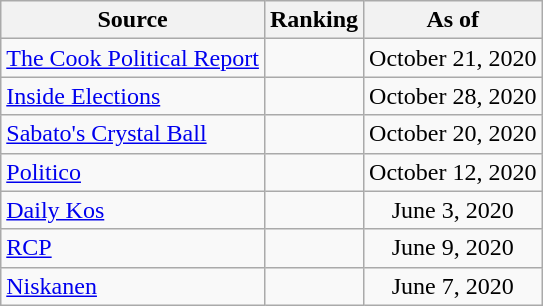<table class="wikitable" style="text-align:center">
<tr>
<th>Source</th>
<th>Ranking</th>
<th>As of</th>
</tr>
<tr>
<td align=left><a href='#'>The Cook Political Report</a></td>
<td></td>
<td>October 21, 2020</td>
</tr>
<tr>
<td align=left><a href='#'>Inside Elections</a></td>
<td></td>
<td>October 28, 2020</td>
</tr>
<tr>
<td align=left><a href='#'>Sabato's Crystal Ball</a></td>
<td></td>
<td>October 20, 2020</td>
</tr>
<tr>
<td align="left"><a href='#'>Politico</a></td>
<td></td>
<td>October 12, 2020</td>
</tr>
<tr>
<td align="left"><a href='#'>Daily Kos</a></td>
<td></td>
<td>June 3, 2020</td>
</tr>
<tr>
<td align="left"><a href='#'>RCP</a></td>
<td></td>
<td>June 9, 2020</td>
</tr>
<tr>
<td align="left"><a href='#'>Niskanen</a></td>
<td></td>
<td>June 7, 2020</td>
</tr>
</table>
